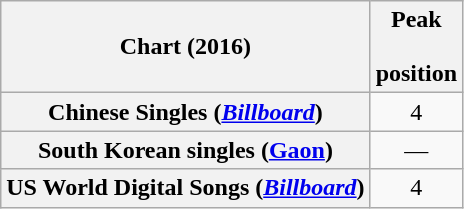<table class="wikitable plainrowheaders" style="text-align:center">
<tr>
<th scope="col">Chart (2016)</th>
<th scope="col">Peak<br><br>position</th>
</tr>
<tr>
<th scope="row">Chinese Singles (<a href='#'><em>Billboard</em></a>)</th>
<td>4</td>
</tr>
<tr>
<th scope="row">South Korean singles (<a href='#'>Gaon</a>)</th>
<td>—</td>
</tr>
<tr>
<th scope="row">US World Digital Songs  (<a href='#'><em>Billboard</em></a>)</th>
<td>4</td>
</tr>
</table>
